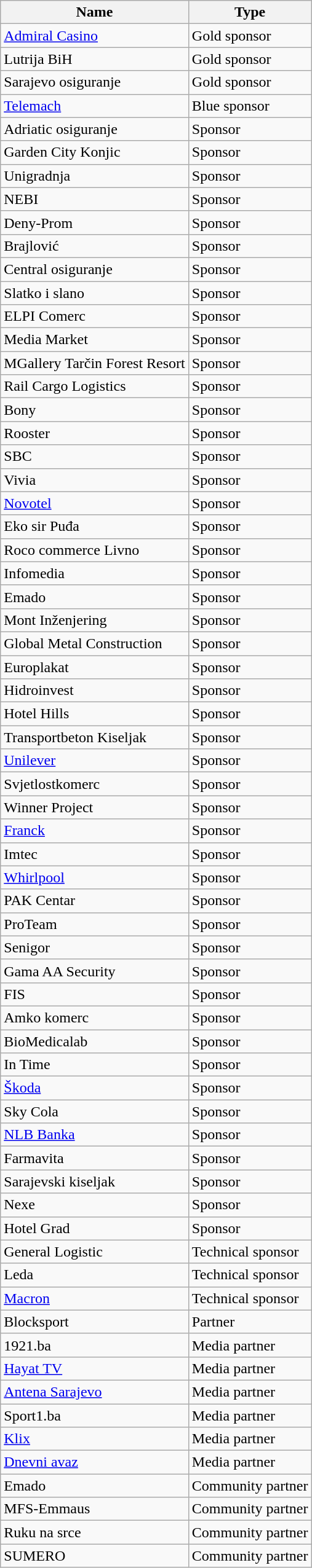<table class="wikitable collapsible collapsed" style="text-align: left">
<tr>
<th>Name</th>
<th>Type</th>
</tr>
<tr>
<td> <a href='#'>Admiral Casino</a></td>
<td>Gold sponsor</td>
</tr>
<tr>
<td> Lutrija BiH</td>
<td>Gold sponsor</td>
</tr>
<tr>
<td> Sarajevo osiguranje</td>
<td>Gold sponsor</td>
</tr>
<tr>
<td> <a href='#'>Telemach</a></td>
<td>Blue sponsor</td>
</tr>
<tr>
<td> Adriatic osiguranje</td>
<td>Sponsor</td>
</tr>
<tr>
<td> Garden City Konjic</td>
<td>Sponsor</td>
</tr>
<tr>
<td> Unigradnja</td>
<td>Sponsor</td>
</tr>
<tr>
<td> NEBI</td>
<td>Sponsor</td>
</tr>
<tr>
<td> Deny-Prom</td>
<td>Sponsor</td>
</tr>
<tr>
<td> Brajlović</td>
<td>Sponsor</td>
</tr>
<tr>
<td> Central osiguranje</td>
<td>Sponsor</td>
</tr>
<tr>
<td> Slatko i slano</td>
<td>Sponsor</td>
</tr>
<tr>
<td> ELPI Comerc</td>
<td>Sponsor</td>
</tr>
<tr>
<td> Media Market</td>
<td>Sponsor</td>
</tr>
<tr>
<td> MGallery Tarčin Forest Resort</td>
<td>Sponsor</td>
</tr>
<tr>
<td> Rail Cargo Logistics</td>
<td>Sponsor</td>
</tr>
<tr>
<td> Bony</td>
<td>Sponsor</td>
</tr>
<tr>
<td> Rooster</td>
<td>Sponsor</td>
</tr>
<tr>
<td> SBC</td>
<td>Sponsor</td>
</tr>
<tr>
<td> Vivia</td>
<td>Sponsor</td>
</tr>
<tr>
<td> <a href='#'>Novotel</a></td>
<td>Sponsor</td>
</tr>
<tr>
<td> Eko sir Puđa</td>
<td>Sponsor</td>
</tr>
<tr>
<td> Roco commerce Livno</td>
<td>Sponsor</td>
</tr>
<tr>
<td> Infomedia</td>
<td>Sponsor</td>
</tr>
<tr>
<td> Emado</td>
<td>Sponsor</td>
</tr>
<tr>
<td> Mont Inženjering</td>
<td>Sponsor</td>
</tr>
<tr>
<td> Global Metal Construction</td>
<td>Sponsor</td>
</tr>
<tr>
<td> Europlakat</td>
<td>Sponsor</td>
</tr>
<tr>
<td> Hidroinvest</td>
<td>Sponsor</td>
</tr>
<tr>
<td> Hotel Hills</td>
<td>Sponsor</td>
</tr>
<tr>
<td> Transportbeton Kiseljak</td>
<td>Sponsor</td>
</tr>
<tr>
<td> <a href='#'>Unilever</a></td>
<td>Sponsor</td>
</tr>
<tr>
<td> Svjetlostkomerc</td>
<td>Sponsor</td>
</tr>
<tr>
<td> Winner Project</td>
<td>Sponsor</td>
</tr>
<tr>
<td> <a href='#'>Franck</a></td>
<td>Sponsor</td>
</tr>
<tr>
<td> Imtec</td>
<td>Sponsor</td>
</tr>
<tr>
<td> <a href='#'>Whirlpool</a></td>
<td>Sponsor</td>
</tr>
<tr>
<td> PAK Centar</td>
<td>Sponsor</td>
</tr>
<tr>
<td> ProTeam</td>
<td>Sponsor</td>
</tr>
<tr>
<td> Senigor</td>
<td>Sponsor</td>
</tr>
<tr>
<td> Gama AA Security</td>
<td>Sponsor</td>
</tr>
<tr>
<td> FIS</td>
<td>Sponsor</td>
</tr>
<tr>
<td> Amko komerc</td>
<td>Sponsor</td>
</tr>
<tr>
<td> BioMedicalab</td>
<td>Sponsor</td>
</tr>
<tr>
<td> In Time</td>
<td>Sponsor</td>
</tr>
<tr>
<td> <a href='#'>Škoda</a></td>
<td>Sponsor</td>
</tr>
<tr>
<td> Sky Cola</td>
<td>Sponsor</td>
</tr>
<tr>
<td> <a href='#'>NLB Banka</a></td>
<td>Sponsor</td>
</tr>
<tr>
<td> Farmavita</td>
<td>Sponsor</td>
</tr>
<tr>
<td> Sarajevski kiseljak</td>
<td>Sponsor</td>
</tr>
<tr>
<td> Nexe</td>
<td>Sponsor</td>
</tr>
<tr>
<td> Hotel Grad</td>
<td>Sponsor</td>
</tr>
<tr>
<td> General Logistic</td>
<td>Technical sponsor</td>
</tr>
<tr>
<td> Leda</td>
<td>Technical sponsor</td>
</tr>
<tr>
<td> <a href='#'>Macron</a></td>
<td>Technical sponsor</td>
</tr>
<tr>
<td> Blocksport</td>
<td>Partner</td>
</tr>
<tr>
<td> 1921.ba</td>
<td>Media partner</td>
</tr>
<tr>
<td> <a href='#'>Hayat TV</a></td>
<td>Media partner</td>
</tr>
<tr>
<td> <a href='#'>Antena Sarajevo</a></td>
<td>Media partner</td>
</tr>
<tr>
<td> Sport1.ba</td>
<td>Media partner</td>
</tr>
<tr>
<td> <a href='#'>Klix</a></td>
<td>Media partner</td>
</tr>
<tr>
<td> <a href='#'>Dnevni avaz</a></td>
<td>Media partner</td>
</tr>
<tr>
<td> Emado</td>
<td>Community partner</td>
</tr>
<tr>
<td> MFS-Emmaus</td>
<td>Community partner</td>
</tr>
<tr>
<td> Ruku na srce</td>
<td>Community partner</td>
</tr>
<tr>
<td> SUMERO</td>
<td>Community partner</td>
</tr>
</table>
